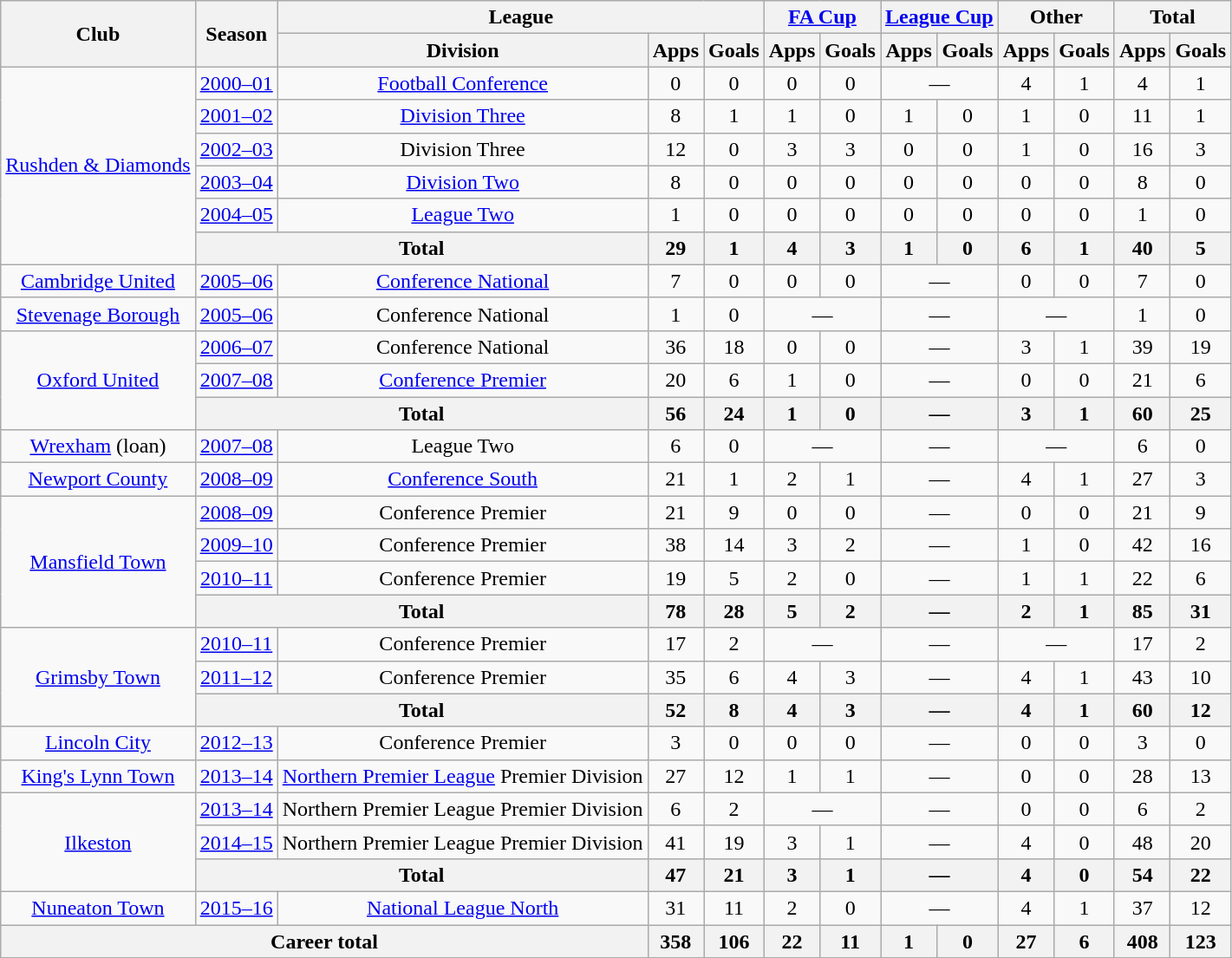<table class=wikitable style="text-align:center">
<tr>
<th rowspan="2">Club</th>
<th rowspan="2">Season</th>
<th colspan="3">League</th>
<th colspan="2"><a href='#'>FA Cup</a></th>
<th colspan="2"><a href='#'>League Cup</a></th>
<th colspan="2">Other</th>
<th colspan="2">Total</th>
</tr>
<tr>
<th>Division</th>
<th>Apps</th>
<th>Goals</th>
<th>Apps</th>
<th>Goals</th>
<th>Apps</th>
<th>Goals</th>
<th>Apps</th>
<th>Goals</th>
<th>Apps</th>
<th>Goals</th>
</tr>
<tr>
<td rowspan="6"><a href='#'>Rushden & Diamonds</a></td>
<td><a href='#'>2000–01</a></td>
<td><a href='#'>Football Conference</a></td>
<td>0</td>
<td>0</td>
<td>0</td>
<td>0</td>
<td colspan="2">—</td>
<td>4</td>
<td>1</td>
<td>4</td>
<td>1</td>
</tr>
<tr>
<td><a href='#'>2001–02</a></td>
<td><a href='#'>Division Three</a></td>
<td>8</td>
<td>1</td>
<td>1</td>
<td>0</td>
<td>1</td>
<td>0</td>
<td>1</td>
<td>0</td>
<td>11</td>
<td>1</td>
</tr>
<tr>
<td><a href='#'>2002–03</a></td>
<td>Division Three</td>
<td>12</td>
<td>0</td>
<td>3</td>
<td>3</td>
<td>0</td>
<td>0</td>
<td>1</td>
<td>0</td>
<td>16</td>
<td>3</td>
</tr>
<tr>
<td><a href='#'>2003–04</a></td>
<td><a href='#'>Division Two</a></td>
<td>8</td>
<td>0</td>
<td>0</td>
<td>0</td>
<td>0</td>
<td>0</td>
<td>0</td>
<td>0</td>
<td>8</td>
<td>0</td>
</tr>
<tr>
<td><a href='#'>2004–05</a></td>
<td><a href='#'>League Two</a></td>
<td>1</td>
<td>0</td>
<td>0</td>
<td>0</td>
<td>0</td>
<td>0</td>
<td>0</td>
<td>0</td>
<td>1</td>
<td>0</td>
</tr>
<tr>
<th colspan="2">Total</th>
<th>29</th>
<th>1</th>
<th>4</th>
<th>3</th>
<th>1</th>
<th>0</th>
<th>6</th>
<th>1</th>
<th>40</th>
<th>5</th>
</tr>
<tr>
<td><a href='#'>Cambridge United</a></td>
<td><a href='#'>2005–06</a></td>
<td><a href='#'>Conference National</a></td>
<td>7</td>
<td>0</td>
<td>0</td>
<td>0</td>
<td colspan="2">—</td>
<td>0</td>
<td>0</td>
<td>7</td>
<td>0</td>
</tr>
<tr>
<td><a href='#'>Stevenage Borough</a></td>
<td><a href='#'>2005–06</a></td>
<td>Conference National</td>
<td>1</td>
<td>0</td>
<td colspan="2">—</td>
<td colspan="2">—</td>
<td colspan="2">—</td>
<td>1</td>
<td>0</td>
</tr>
<tr>
<td rowspan="3"><a href='#'>Oxford United</a></td>
<td><a href='#'>2006–07</a></td>
<td>Conference National</td>
<td>36</td>
<td>18</td>
<td>0</td>
<td>0</td>
<td colspan="2">—</td>
<td>3</td>
<td>1</td>
<td>39</td>
<td>19</td>
</tr>
<tr>
<td><a href='#'>2007–08</a></td>
<td><a href='#'>Conference Premier</a></td>
<td>20</td>
<td>6</td>
<td>1</td>
<td>0</td>
<td colspan="2">—</td>
<td>0</td>
<td>0</td>
<td>21</td>
<td>6</td>
</tr>
<tr>
<th colspan="2">Total</th>
<th>56</th>
<th>24</th>
<th>1</th>
<th>0</th>
<th colspan="2">—</th>
<th>3</th>
<th>1</th>
<th>60</th>
<th>25</th>
</tr>
<tr>
<td><a href='#'>Wrexham</a> (loan)</td>
<td><a href='#'>2007–08</a></td>
<td>League Two</td>
<td>6</td>
<td>0</td>
<td colspan="2">—</td>
<td colspan="2">—</td>
<td colspan="2">—</td>
<td>6</td>
<td>0</td>
</tr>
<tr>
<td><a href='#'>Newport County</a></td>
<td><a href='#'>2008–09</a></td>
<td><a href='#'>Conference South</a></td>
<td>21</td>
<td>1</td>
<td>2</td>
<td>1</td>
<td colspan="2">—</td>
<td>4</td>
<td>1</td>
<td>27</td>
<td>3</td>
</tr>
<tr>
<td rowspan="4"><a href='#'>Mansfield Town</a></td>
<td><a href='#'>2008–09</a></td>
<td>Conference Premier</td>
<td>21</td>
<td>9</td>
<td>0</td>
<td>0</td>
<td colspan="2">—</td>
<td>0</td>
<td>0</td>
<td>21</td>
<td>9</td>
</tr>
<tr>
<td><a href='#'>2009–10</a></td>
<td>Conference Premier</td>
<td>38</td>
<td>14</td>
<td>3</td>
<td>2</td>
<td colspan="2">—</td>
<td>1</td>
<td>0</td>
<td>42</td>
<td>16</td>
</tr>
<tr>
<td><a href='#'>2010–11</a></td>
<td>Conference Premier</td>
<td>19</td>
<td>5</td>
<td>2</td>
<td>0</td>
<td colspan="2">—</td>
<td>1</td>
<td>1</td>
<td>22</td>
<td>6</td>
</tr>
<tr>
<th colspan="2">Total</th>
<th>78</th>
<th>28</th>
<th>5</th>
<th>2</th>
<th colspan="2">—</th>
<th>2</th>
<th>1</th>
<th>85</th>
<th>31</th>
</tr>
<tr>
<td rowspan="3"><a href='#'>Grimsby Town</a></td>
<td><a href='#'>2010–11</a></td>
<td>Conference Premier</td>
<td>17</td>
<td>2</td>
<td colspan="2">—</td>
<td colspan="2">—</td>
<td colspan="2">—</td>
<td>17</td>
<td>2</td>
</tr>
<tr>
<td><a href='#'>2011–12</a></td>
<td>Conference Premier</td>
<td>35</td>
<td>6</td>
<td>4</td>
<td>3</td>
<td colspan="2">—</td>
<td>4</td>
<td>1</td>
<td>43</td>
<td>10</td>
</tr>
<tr>
<th colspan="2">Total</th>
<th>52</th>
<th>8</th>
<th>4</th>
<th>3</th>
<th colspan="2">—</th>
<th>4</th>
<th>1</th>
<th>60</th>
<th>12</th>
</tr>
<tr>
<td><a href='#'>Lincoln City</a></td>
<td><a href='#'>2012–13</a></td>
<td>Conference Premier</td>
<td>3</td>
<td>0</td>
<td>0</td>
<td>0</td>
<td colspan="2">—</td>
<td>0</td>
<td>0</td>
<td>3</td>
<td>0</td>
</tr>
<tr>
<td><a href='#'>King's Lynn Town</a></td>
<td><a href='#'>2013–14</a></td>
<td><a href='#'>Northern Premier League</a> Premier Division</td>
<td>27</td>
<td>12</td>
<td>1</td>
<td>1</td>
<td colspan="2">—</td>
<td>0</td>
<td>0</td>
<td>28</td>
<td>13</td>
</tr>
<tr>
<td rowspan="3"><a href='#'>Ilkeston</a></td>
<td><a href='#'>2013–14</a></td>
<td>Northern Premier League Premier Division</td>
<td>6</td>
<td>2</td>
<td colspan="2">—</td>
<td colspan="2">—</td>
<td>0</td>
<td>0</td>
<td>6</td>
<td>2</td>
</tr>
<tr>
<td><a href='#'>2014–15</a></td>
<td>Northern Premier League Premier Division</td>
<td>41</td>
<td>19</td>
<td>3</td>
<td>1</td>
<td colspan="2">—</td>
<td>4</td>
<td>0</td>
<td>48</td>
<td>20</td>
</tr>
<tr>
<th colspan="2">Total</th>
<th>47</th>
<th>21</th>
<th>3</th>
<th>1</th>
<th colspan="2">—</th>
<th>4</th>
<th>0</th>
<th>54</th>
<th>22</th>
</tr>
<tr>
<td><a href='#'>Nuneaton Town</a></td>
<td><a href='#'>2015–16</a></td>
<td><a href='#'>National League North</a></td>
<td>31</td>
<td>11</td>
<td>2</td>
<td>0</td>
<td colspan="2">—</td>
<td>4</td>
<td>1</td>
<td>37</td>
<td>12</td>
</tr>
<tr>
<th colspan="3">Career total</th>
<th>358</th>
<th>106</th>
<th>22</th>
<th>11</th>
<th>1</th>
<th>0</th>
<th>27</th>
<th>6</th>
<th>408</th>
<th>123</th>
</tr>
<tr>
</tr>
</table>
